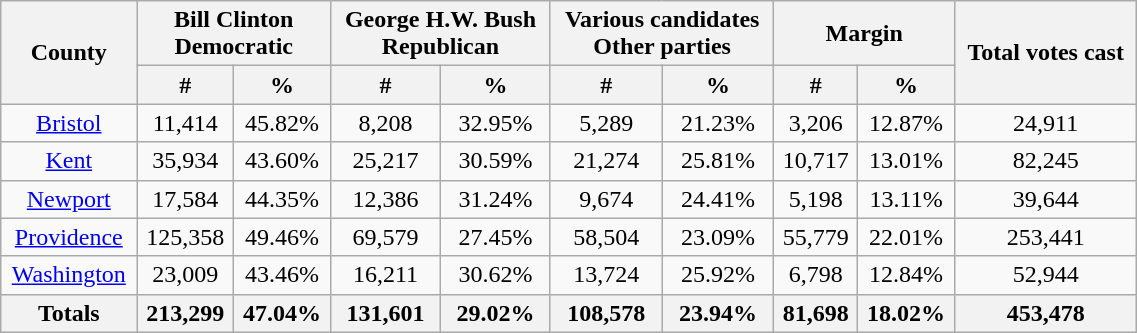<table width="60%"  class="wikitable sortable" style="text-align:center">
<tr>
<th style="text-align:center;" rowspan="2">County</th>
<th style="text-align:center;" colspan="2">Bill Clinton<br>Democratic</th>
<th style="text-align:center;" colspan="2">George H.W. Bush<br>Republican</th>
<th style="text-align:center;" colspan="2">Various candidates<br>Other parties</th>
<th style="text-align:center;" colspan="2">Margin</th>
<th style="text-align:center;" rowspan="2">Total votes cast</th>
</tr>
<tr>
<th style="text-align:center;" data-sort-type="number">#</th>
<th style="text-align:center;" data-sort-type="number">%</th>
<th style="text-align:center;" data-sort-type="number">#</th>
<th style="text-align:center;" data-sort-type="number">%</th>
<th style="text-align:center;" data-sort-type="number">#</th>
<th style="text-align:center;" data-sort-type="number">%</th>
<th style="text-align:center;" data-sort-type="number">#</th>
<th style="text-align:center;" data-sort-type="number">%</th>
</tr>
<tr style="text-align:center;">
<td><a href='#'>Bristol</a></td>
<td>11,414</td>
<td>45.82%</td>
<td>8,208</td>
<td>32.95%</td>
<td>5,289</td>
<td>21.23%</td>
<td>3,206</td>
<td>12.87%</td>
<td>24,911</td>
</tr>
<tr style="text-align:center;">
<td><a href='#'>Kent</a></td>
<td>35,934</td>
<td>43.60%</td>
<td>25,217</td>
<td>30.59%</td>
<td>21,274</td>
<td>25.81%</td>
<td>10,717</td>
<td>13.01%</td>
<td>82,245</td>
</tr>
<tr style="text-align:center;">
<td><a href='#'>Newport</a></td>
<td>17,584</td>
<td>44.35%</td>
<td>12,386</td>
<td>31.24%</td>
<td>9,674</td>
<td>24.41%</td>
<td>5,198</td>
<td>13.11%</td>
<td>39,644</td>
</tr>
<tr style="text-align:center;">
<td><a href='#'>Providence</a></td>
<td>125,358</td>
<td>49.46%</td>
<td>69,579</td>
<td>27.45%</td>
<td>58,504</td>
<td>23.09%</td>
<td>55,779</td>
<td>22.01%</td>
<td>253,441</td>
</tr>
<tr style="text-align:center;">
<td><a href='#'>Washington</a></td>
<td>23,009</td>
<td>43.46%</td>
<td>16,211</td>
<td>30.62%</td>
<td>13,724</td>
<td>25.92%</td>
<td>6,798</td>
<td>12.84%</td>
<td>52,944</td>
</tr>
<tr>
<th>Totals</th>
<th>213,299</th>
<th>47.04%</th>
<th>131,601</th>
<th>29.02%</th>
<th>108,578</th>
<th>23.94%</th>
<th>81,698</th>
<th>18.02%</th>
<th>453,478</th>
</tr>
</table>
